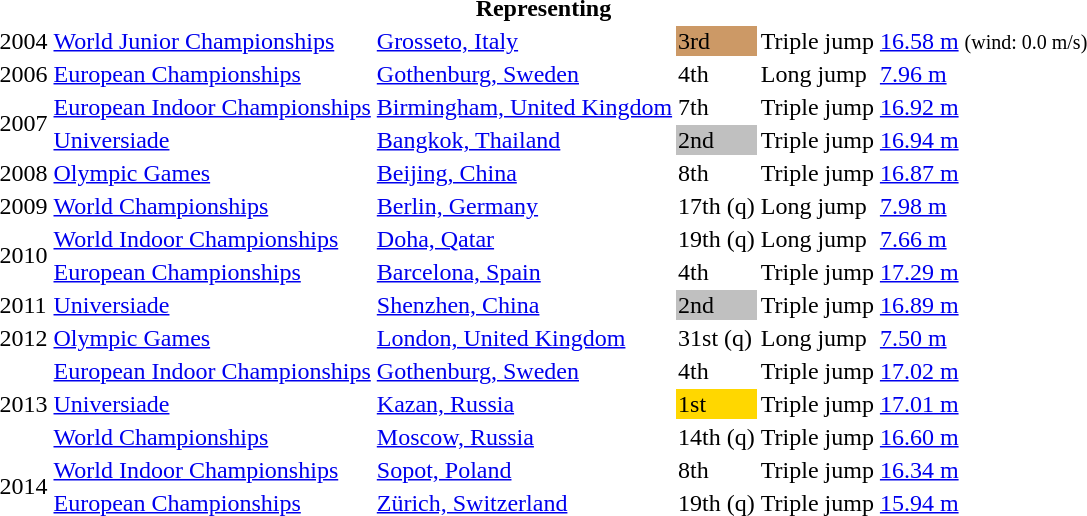<table>
<tr>
<th colspan="6">Representing </th>
</tr>
<tr>
<td>2004</td>
<td><a href='#'>World Junior Championships</a></td>
<td><a href='#'>Grosseto, Italy</a></td>
<td bgcolor=cc9966>3rd</td>
<td>Triple jump</td>
<td><a href='#'>16.58 m</a>  <small>(wind: 0.0 m/s)</small></td>
</tr>
<tr>
<td>2006</td>
<td><a href='#'>European Championships</a></td>
<td><a href='#'>Gothenburg, Sweden</a></td>
<td>4th</td>
<td>Long jump</td>
<td><a href='#'>7.96 m</a></td>
</tr>
<tr>
<td rowspan=2>2007</td>
<td><a href='#'>European Indoor Championships</a></td>
<td><a href='#'>Birmingham, United Kingdom</a></td>
<td>7th</td>
<td>Triple jump</td>
<td><a href='#'>16.92 m</a></td>
</tr>
<tr>
<td><a href='#'>Universiade</a></td>
<td><a href='#'>Bangkok, Thailand</a></td>
<td bgcolor=silver>2nd</td>
<td>Triple jump</td>
<td><a href='#'>16.94 m</a></td>
</tr>
<tr>
<td>2008</td>
<td><a href='#'>Olympic Games</a></td>
<td><a href='#'>Beijing, China</a></td>
<td>8th</td>
<td>Triple jump</td>
<td><a href='#'>16.87 m</a></td>
</tr>
<tr>
<td>2009</td>
<td><a href='#'>World Championships</a></td>
<td><a href='#'>Berlin, Germany</a></td>
<td>17th (q)</td>
<td>Long jump</td>
<td><a href='#'>7.98 m</a></td>
</tr>
<tr>
<td rowspan=2>2010</td>
<td><a href='#'>World Indoor Championships</a></td>
<td><a href='#'>Doha, Qatar</a></td>
<td>19th (q)</td>
<td>Long jump</td>
<td><a href='#'>7.66 m</a></td>
</tr>
<tr>
<td><a href='#'>European Championships</a></td>
<td><a href='#'>Barcelona, Spain</a></td>
<td>4th</td>
<td>Triple jump</td>
<td><a href='#'>17.29 m</a></td>
</tr>
<tr>
<td>2011</td>
<td><a href='#'>Universiade</a></td>
<td><a href='#'>Shenzhen, China</a></td>
<td bgcolor=silver>2nd</td>
<td>Triple jump</td>
<td><a href='#'>16.89 m</a></td>
</tr>
<tr>
<td>2012</td>
<td><a href='#'>Olympic Games</a></td>
<td><a href='#'>London, United Kingdom</a></td>
<td>31st (q)</td>
<td>Long jump</td>
<td><a href='#'>7.50 m</a></td>
</tr>
<tr>
<td rowspan=3>2013</td>
<td><a href='#'>European Indoor Championships</a></td>
<td><a href='#'>Gothenburg, Sweden</a></td>
<td>4th</td>
<td>Triple jump</td>
<td><a href='#'>17.02 m</a></td>
</tr>
<tr>
<td><a href='#'>Universiade</a></td>
<td><a href='#'>Kazan, Russia</a></td>
<td bgcolor=gold>1st</td>
<td>Triple jump</td>
<td><a href='#'>17.01 m</a></td>
</tr>
<tr>
<td><a href='#'>World Championships</a></td>
<td><a href='#'>Moscow, Russia</a></td>
<td>14th (q)</td>
<td>Triple jump</td>
<td><a href='#'>16.60 m</a></td>
</tr>
<tr>
<td rowspan=2>2014</td>
<td><a href='#'>World Indoor Championships</a></td>
<td><a href='#'>Sopot, Poland</a></td>
<td>8th</td>
<td>Triple jump</td>
<td><a href='#'>16.34 m</a></td>
</tr>
<tr>
<td><a href='#'>European Championships</a></td>
<td><a href='#'>Zürich, Switzerland</a></td>
<td>19th (q)</td>
<td>Triple jump</td>
<td><a href='#'>15.94 m</a></td>
</tr>
</table>
